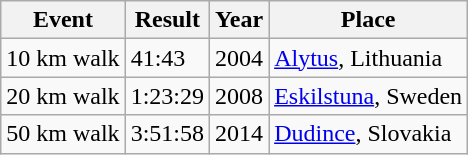<table class=wikitable style="font-size:100%">
<tr>
<th>Event</th>
<th>Result</th>
<th>Year</th>
<th>Place</th>
</tr>
<tr>
<td>10 km walk</td>
<td>41:43</td>
<td>2004</td>
<td><a href='#'>Alytus</a>, Lithuania</td>
</tr>
<tr>
<td>20 km walk</td>
<td>1:23:29</td>
<td>2008</td>
<td><a href='#'>Eskilstuna</a>, Sweden</td>
</tr>
<tr>
<td>50 km walk</td>
<td>3:51:58</td>
<td>2014</td>
<td><a href='#'>Dudince</a>, Slovakia</td>
</tr>
</table>
